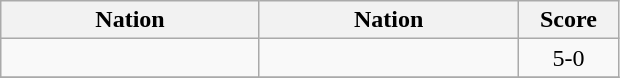<table class=wikitable style=text-align:center>
<tr>
<th width=165>Nation</th>
<th width=165>Nation</th>
<th width=60>Score</th>
</tr>
<tr>
<td style=text-align:left></td>
<td style=text-align:left></td>
<td>5-0</td>
</tr>
<tr>
</tr>
</table>
